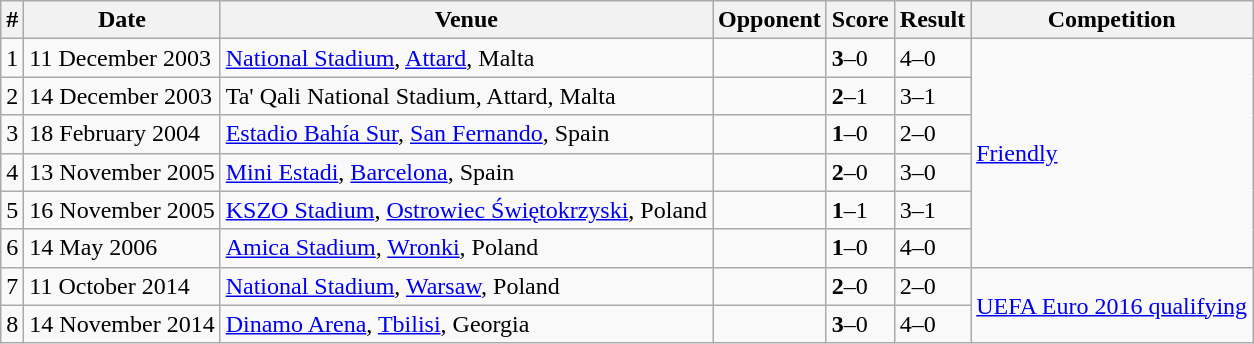<table class="wikitable" style="font-size:100%;">
<tr>
<th>#</th>
<th>Date</th>
<th>Venue</th>
<th>Opponent</th>
<th>Score</th>
<th>Result</th>
<th>Competition</th>
</tr>
<tr>
<td>1</td>
<td>11 December 2003</td>
<td><a href='#'>National Stadium</a>, <a href='#'>Attard</a>, Malta</td>
<td></td>
<td style="text-align:left;"><strong>3</strong>–0</td>
<td style="text-align:left;">4–0</td>
<td rowspan="6"><a href='#'>Friendly</a></td>
</tr>
<tr>
<td>2</td>
<td>14 December 2003</td>
<td>Ta' Qali National Stadium, Attard, Malta</td>
<td></td>
<td style="text-align:left;"><strong>2</strong>–1</td>
<td style="text-align:left;">3–1</td>
</tr>
<tr>
<td>3</td>
<td>18 February 2004</td>
<td><a href='#'>Estadio Bahía Sur</a>, <a href='#'>San Fernando</a>, Spain</td>
<td></td>
<td style="text-align:left;"><strong>1</strong>–0</td>
<td style="text-align:left;">2–0</td>
</tr>
<tr>
<td>4</td>
<td>13 November 2005</td>
<td><a href='#'>Mini Estadi</a>, <a href='#'>Barcelona</a>, Spain</td>
<td></td>
<td style="text-align:left;"><strong>2</strong>–0</td>
<td style="text-align:left;">3–0</td>
</tr>
<tr>
<td>5</td>
<td>16 November 2005</td>
<td><a href='#'>KSZO Stadium</a>, <a href='#'>Ostrowiec Świętokrzyski</a>, Poland</td>
<td></td>
<td style="text-align:left;"><strong>1</strong>–1</td>
<td style="text-align:left;">3–1</td>
</tr>
<tr>
<td>6</td>
<td>14 May 2006</td>
<td><a href='#'>Amica Stadium</a>, <a href='#'>Wronki</a>, Poland</td>
<td></td>
<td style="text-align:left;"><strong>1</strong>–0</td>
<td style="text-align:left;">4–0</td>
</tr>
<tr>
<td>7</td>
<td>11 October 2014</td>
<td><a href='#'>National Stadium</a>, <a href='#'>Warsaw</a>, Poland</td>
<td></td>
<td style="text-align:left;"><strong>2</strong>–0</td>
<td style="text-align:left;">2–0</td>
<td rowspan="2"><a href='#'>UEFA Euro 2016 qualifying</a></td>
</tr>
<tr>
<td>8</td>
<td>14 November 2014</td>
<td><a href='#'>Dinamo Arena</a>, <a href='#'>Tbilisi</a>, Georgia</td>
<td></td>
<td style="text-align:left;"><strong>3</strong>–0</td>
<td style="text-align:left;">4–0</td>
</tr>
</table>
